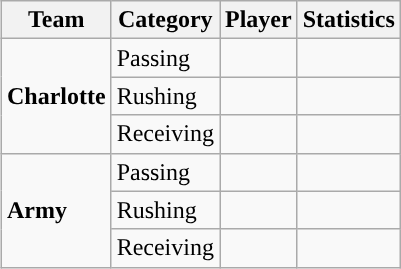<table class="wikitable" style="float: right;">
<tr>
<th>Team</th>
<th>Category</th>
<th>Player</th>
<th>Statistics</th>
</tr>
<tr>
<td rowspan=3><strong>Charlotte</strong></td>
<td>Passing</td>
<td></td>
<td></td>
</tr>
<tr>
<td>Rushing</td>
<td></td>
<td></td>
</tr>
<tr>
<td>Receiving</td>
<td></td>
<td></td>
</tr>
<tr>
<td rowspan=3><strong>Army</strong></td>
<td>Passing</td>
<td></td>
<td></td>
</tr>
<tr>
<td>Rushing</td>
<td></td>
<td></td>
</tr>
<tr>
<td>Receiving</td>
<td></td>
<td></td>
</tr>
</table>
